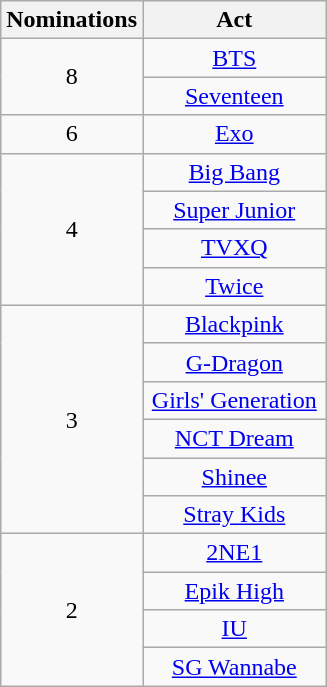<table class="wikitable" style="text-align:center;">
<tr>
<th scope="col">Nominations</th>
<th scope="col" width="115">Act</th>
</tr>
<tr>
<td rowspan="2">8</td>
<td><a href='#'>BTS</a></td>
</tr>
<tr>
<td><a href='#'>Seventeen</a></td>
</tr>
<tr>
<td>6</td>
<td><a href='#'>Exo</a></td>
</tr>
<tr>
<td rowspan="4">4</td>
<td><a href='#'>Big Bang</a></td>
</tr>
<tr>
<td><a href='#'>Super Junior</a></td>
</tr>
<tr>
<td><a href='#'>TVXQ</a></td>
</tr>
<tr>
<td><a href='#'>Twice</a></td>
</tr>
<tr>
<td rowspan="6">3</td>
<td><a href='#'>Blackpink</a></td>
</tr>
<tr>
<td><a href='#'>G-Dragon</a></td>
</tr>
<tr>
<td><a href='#'>Girls' Generation</a></td>
</tr>
<tr>
<td><a href='#'>NCT Dream</a></td>
</tr>
<tr>
<td><a href='#'>Shinee</a></td>
</tr>
<tr>
<td><a href='#'>Stray Kids</a></td>
</tr>
<tr>
<td rowspan="4">2</td>
<td><a href='#'>2NE1</a></td>
</tr>
<tr>
<td><a href='#'>Epik High</a></td>
</tr>
<tr>
<td><a href='#'>IU</a></td>
</tr>
<tr>
<td><a href='#'>SG Wannabe</a></td>
</tr>
</table>
